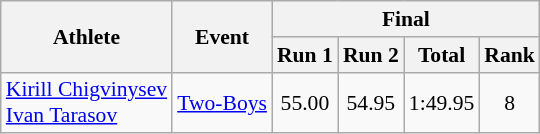<table class="wikitable" style="font-size:90%; text-align:center;">
<tr>
<th rowspan=2>Athlete</th>
<th rowspan=2>Event</th>
<th colspan=4>Final</th>
</tr>
<tr>
<th>Run 1</th>
<th>Run 2</th>
<th>Total</th>
<th>Rank</th>
</tr>
<tr>
<td align=left><a href='#'>Kirill Chigvinysev</a><br><a href='#'>Ivan Tarasov</a></td>
<td align=left><a href='#'>Two-Boys</a></td>
<td>55.00</td>
<td>54.95</td>
<td>1:49.95</td>
<td>8</td>
</tr>
</table>
